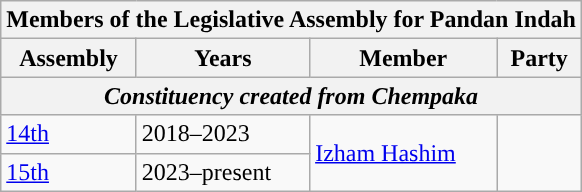<table class=wikitable>
<tr>
<th colspan=4>Members of the Legislative Assembly for Pandan Indah</th>
</tr>
<tr>
<th>Assembly</th>
<th>Years</th>
<th>Member</th>
<th>Party</th>
</tr>
<tr>
<th colspan=4 align=center><em>Constituency created from Chempaka</em></th>
</tr>
<tr>
<td><a href='#'>14th</a></td>
<td>2018–2023</td>
<td rowspan=2><a href='#'>Izham Hashim</a></td>
<td rowspan=2></td>
</tr>
<tr>
<td><a href='#'>15th</a></td>
<td>2023–present</td>
</tr>
</table>
